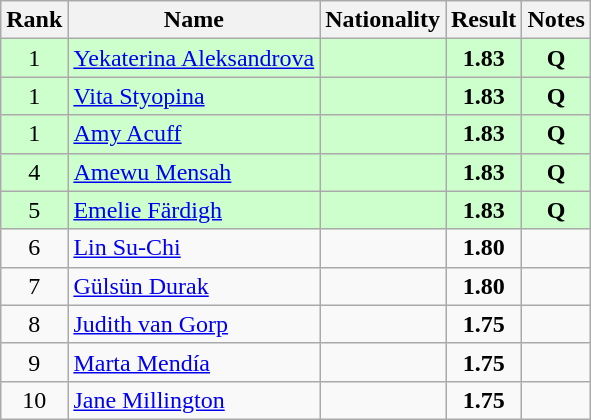<table class="wikitable sortable" style="text-align:center">
<tr>
<th>Rank</th>
<th>Name</th>
<th>Nationality</th>
<th>Result</th>
<th>Notes</th>
</tr>
<tr bgcolor=ccffcc>
<td>1</td>
<td align=left><a href='#'>Yekaterina Aleksandrova</a></td>
<td align=left></td>
<td><strong>1.83</strong></td>
<td><strong>Q</strong></td>
</tr>
<tr bgcolor=ccffcc>
<td>1</td>
<td align=left><a href='#'>Vita Styopina</a></td>
<td align=left></td>
<td><strong>1.83</strong></td>
<td><strong>Q</strong></td>
</tr>
<tr bgcolor=ccffcc>
<td>1</td>
<td align=left><a href='#'>Amy Acuff</a></td>
<td align=left></td>
<td><strong>1.83</strong></td>
<td><strong>Q</strong></td>
</tr>
<tr bgcolor=ccffcc>
<td>4</td>
<td align=left><a href='#'>Amewu Mensah</a></td>
<td align=left></td>
<td><strong>1.83</strong></td>
<td><strong>Q</strong></td>
</tr>
<tr bgcolor=ccffcc>
<td>5</td>
<td align=left><a href='#'>Emelie Färdigh</a></td>
<td align=left></td>
<td><strong>1.83</strong></td>
<td><strong>Q</strong></td>
</tr>
<tr>
<td>6</td>
<td align=left><a href='#'>Lin Su-Chi</a></td>
<td align=left></td>
<td><strong>1.80</strong></td>
<td></td>
</tr>
<tr>
<td>7</td>
<td align=left><a href='#'>Gülsün Durak</a></td>
<td align=left></td>
<td><strong>1.80</strong></td>
<td></td>
</tr>
<tr>
<td>8</td>
<td align=left><a href='#'>Judith van Gorp</a></td>
<td align=left></td>
<td><strong>1.75</strong></td>
<td></td>
</tr>
<tr>
<td>9</td>
<td align=left><a href='#'>Marta Mendía</a></td>
<td align=left></td>
<td><strong>1.75</strong></td>
<td></td>
</tr>
<tr>
<td>10</td>
<td align=left><a href='#'>Jane Millington</a></td>
<td align=left></td>
<td><strong>1.75</strong></td>
<td></td>
</tr>
</table>
